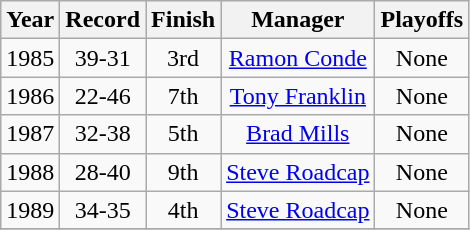<table class="wikitable">
<tr style="background: #F2F2F2;">
<th>Year</th>
<th>Record</th>
<th>Finish</th>
<th>Manager</th>
<th>Playoffs</th>
</tr>
<tr align=center>
<td>1985</td>
<td>39-31</td>
<td>3rd</td>
<td><a href='#'>Ramon Conde</a></td>
<td>None</td>
</tr>
<tr align=center>
<td>1986</td>
<td>22-46</td>
<td>7th</td>
<td><a href='#'>Tony Franklin</a></td>
<td>None</td>
</tr>
<tr align=center>
<td>1987</td>
<td>32-38</td>
<td>5th</td>
<td><a href='#'>Brad Mills</a></td>
<td>None</td>
</tr>
<tr align=center>
<td>1988</td>
<td>28-40</td>
<td>9th</td>
<td><a href='#'>Steve Roadcap</a></td>
<td>None</td>
</tr>
<tr align=center>
<td>1989</td>
<td>34-35</td>
<td>4th</td>
<td><a href='#'>Steve Roadcap</a></td>
<td>None</td>
</tr>
<tr align=center>
</tr>
</table>
